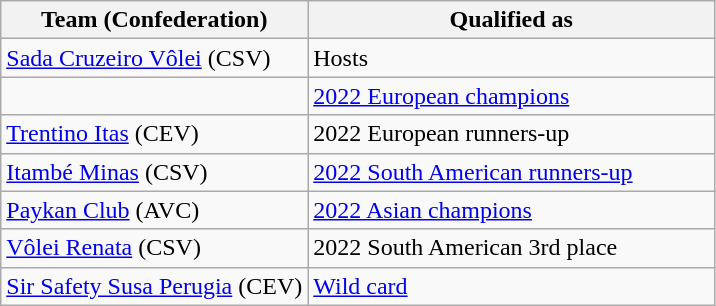<table class="wikitable">
<tr>
<th width=43%>Team (Confederation)</th>
<th width=57%>Qualified as</th>
</tr>
<tr>
<td> <a href='#'>Sada Cruzeiro Vôlei</a> (CSV)</td>
<td>Hosts</td>
</tr>
<tr>
<td></td>
<td><a href='#'>2022 European champions</a></td>
</tr>
<tr>
<td> <a href='#'>Trentino Itas</a> (CEV)</td>
<td>2022 European runners-up</td>
</tr>
<tr>
<td> <a href='#'>Itambé Minas</a> (CSV)</td>
<td><a href='#'>2022 South American runners-up</a></td>
</tr>
<tr>
<td> <a href='#'>Paykan Club</a> (AVC)</td>
<td><a href='#'>2022 Asian champions</a></td>
</tr>
<tr>
<td> <a href='#'>Vôlei Renata</a> (CSV)</td>
<td>2022 South American 3rd place</td>
</tr>
<tr>
<td> <a href='#'>Sir Safety Susa Perugia</a> (CEV)</td>
<td><a href='#'>Wild card</a></td>
</tr>
</table>
